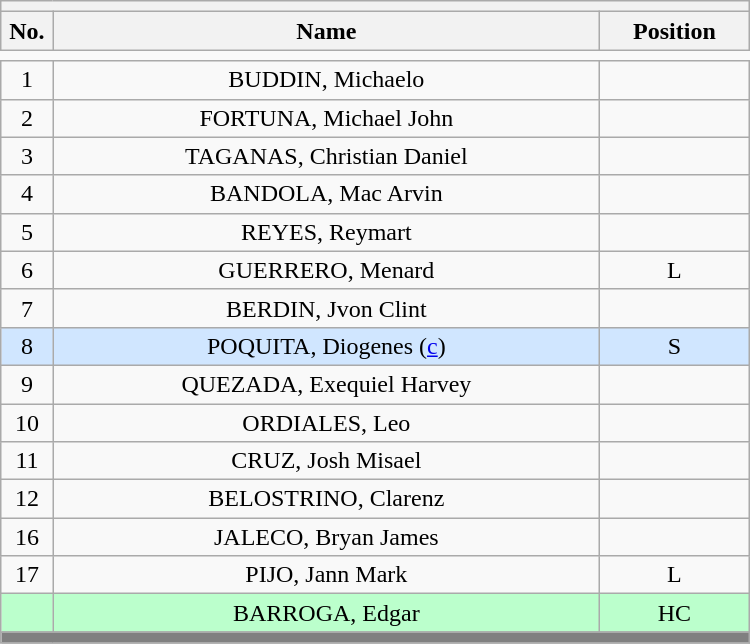<table class='wikitable mw-collapsible mw-collapsed' style="text-align: center; width:500px; border: none">
<tr>
<th style='text-align: left;' colspan=3></th>
</tr>
<tr>
<th style='width: 7%;'>No.</th>
<th>Name</th>
<th style='width: 20%;'>Position</th>
</tr>
<tr>
<td style='border: none;'></td>
</tr>
<tr>
<td>1</td>
<td>BUDDIN, Michaelo</td>
<td></td>
</tr>
<tr>
<td>2</td>
<td>FORTUNA, Michael John</td>
<td></td>
</tr>
<tr>
<td>3</td>
<td>TAGANAS, Christian Daniel</td>
<td></td>
</tr>
<tr>
<td>4</td>
<td>BANDOLA, Mac Arvin</td>
<td></td>
</tr>
<tr>
<td>5</td>
<td>REYES, Reymart</td>
<td></td>
</tr>
<tr>
<td>6</td>
<td>GUERRERO, Menard</td>
<td>L</td>
</tr>
<tr>
<td>7</td>
<td>BERDIN, Jvon Clint</td>
<td></td>
</tr>
<tr bgcolor=#D0E6FF>
<td>8</td>
<td>POQUITA, Diogenes (<a href='#'>c</a>)</td>
<td>S</td>
</tr>
<tr>
<td>9</td>
<td>QUEZADA, Exequiel Harvey</td>
<td></td>
</tr>
<tr>
<td>10</td>
<td>ORDIALES, Leo</td>
<td></td>
</tr>
<tr>
<td>11</td>
<td>CRUZ, Josh Misael</td>
<td></td>
</tr>
<tr>
<td>12</td>
<td>BELOSTRINO, Clarenz</td>
<td></td>
</tr>
<tr>
<td>16</td>
<td>JALECO, Bryan James</td>
<td></td>
</tr>
<tr>
<td>17</td>
<td>PIJO, Jann Mark</td>
<td>L</td>
</tr>
<tr bgcolor=#BBFFCC>
<td></td>
<td>BARROGA, Edgar</td>
<td>HC</td>
</tr>
<tr>
<th style='background: grey;' colspan=3></th>
</tr>
</table>
